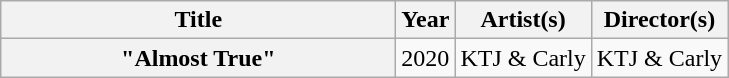<table class="wikitable plainrowheaders" style="text-align:center;">
<tr>
<th scope="col" style="width:16em;">Title</th>
<th>Year</th>
<th>Artist(s)</th>
<th>Director(s)</th>
</tr>
<tr>
<th scope="row">"Almost True"</th>
<td>2020</td>
<td>KTJ & Carly</td>
<td>KTJ & Carly</td>
</tr>
</table>
